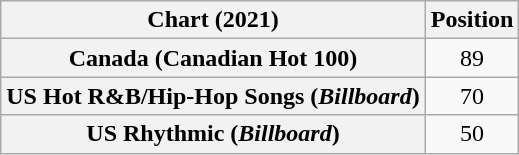<table class="wikitable sortable plainrowheaders" style="text-align:center">
<tr>
<th scope="col">Chart (2021)</th>
<th scope="col">Position</th>
</tr>
<tr>
<th scope="row">Canada (Canadian Hot 100)</th>
<td>89</td>
</tr>
<tr>
<th scope="row">US Hot R&B/Hip-Hop Songs (<em>Billboard</em>)</th>
<td>70</td>
</tr>
<tr>
<th scope="row">US Rhythmic (<em>Billboard</em>)</th>
<td>50</td>
</tr>
</table>
